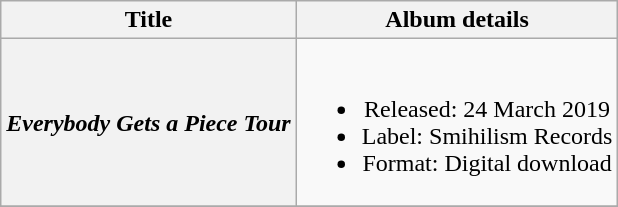<table class="wikitable plainrowheaders" style="text-align:center;">
<tr>
<th scope="col">Title</th>
<th scope="col">Album details</th>
</tr>
<tr>
<th scope="row"><em>Everybody Gets a Piece Tour </em></th>
<td><br><ul><li>Released: 24 March 2019</li><li>Label: Smihilism Records</li><li>Format: Digital download</li></ul></td>
</tr>
<tr>
</tr>
</table>
